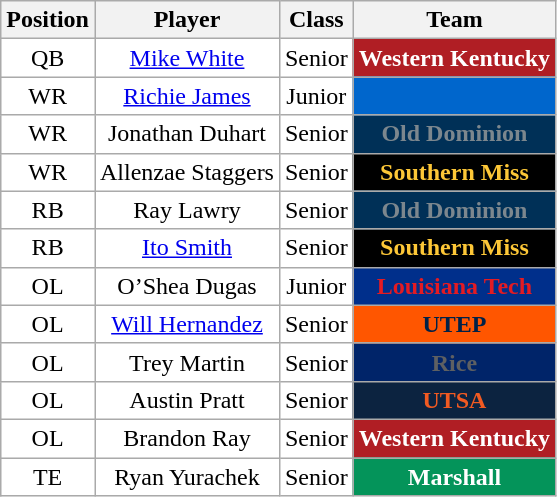<table class="wikitable sortable">
<tr>
<th>Position</th>
<th>Player</th>
<th>Class</th>
<th>Team</th>
</tr>
<tr style="text-align:center;">
<td style="background:white">QB</td>
<td style="background:white"><a href='#'>Mike White</a></td>
<td style="background:white">Senior</td>
<th style="background:#B01E24; color:#FFFFFF;">Western Kentucky</th>
</tr>
<tr style="text-align:center;">
<td style="background:white">WR</td>
<td style="background:white"><a href='#'>Richie James</a></td>
<td style="background:white">Junior</td>
<th style="background:#0066CC; color:#ffffff;"></th>
</tr>
<tr style="text-align:center;">
<td style="background:white">WR</td>
<td style="background:white">Jonathan Duhart</td>
<td style="background:white">Senior</td>
<th style="background:#003057; color:#7c878e;">Old Dominion</th>
</tr>
<tr style="text-align:center;">
<td style="background:white">WR</td>
<td style="background:white">Allenzae Staggers</td>
<td style="background:white">Senior</td>
<th style="background:#000000; color:#FDC737;">Southern Miss</th>
</tr>
<tr style="text-align:center;">
<td style="background:white">RB</td>
<td style="background:white">Ray Lawry</td>
<td style="background:white">Senior</td>
<th style="background:#003057; color:#7c878e;">Old Dominion</th>
</tr>
<tr style="text-align:center;">
<td style="background:white">RB</td>
<td style="background:white"><a href='#'>Ito Smith</a></td>
<td style="background:white">Senior</td>
<th style="background:#000000; color:#FDC737;">Southern Miss</th>
</tr>
<tr style="text-align:center;">
<td style="background:white">OL</td>
<td style="background:white">O’Shea Dugas</td>
<td style="background:white">Junior</td>
<th style="background:#002F8B; color:#E31B23;">Louisiana Tech</th>
</tr>
<tr style="text-align:center;">
<td style="background:white">OL</td>
<td style="background:white"><a href='#'>Will Hernandez</a></td>
<td style="background:white">Senior</td>
<th style="background:#ff5600; color:#002147;">UTEP</th>
</tr>
<tr style="text-align:center;">
<td style="background:white">OL</td>
<td style="background:white">Trey Martin</td>
<td style="background:white">Senior</td>
<th style="background:#002469; color:#5e6062;">Rice</th>
</tr>
<tr style="text-align:center;">
<td style="background:white">OL</td>
<td style="background:white">Austin Pratt</td>
<td style="background:white">Senior</td>
<th style="background:#0c2340; color:#f15a22;">UTSA</th>
</tr>
<tr style="text-align:center;">
<td style="background:white">OL</td>
<td style="background:white">Brandon Ray</td>
<td style="background:white">Senior</td>
<th style="background:#B01E24; color:#FFFFFF;">Western Kentucky</th>
</tr>
<tr style="text-align:center;">
<td style="background:white">TE</td>
<td style="background:white">Ryan Yurachek</td>
<td style="background:white">Senior</td>
<th style="background:#04945a; color:#FFFFFF;">Marshall</th>
</tr>
</table>
